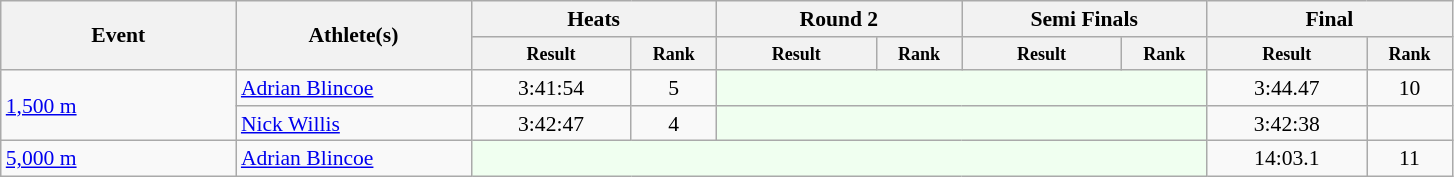<table class=wikitable style="font-size:90%">
<tr>
<th rowspan="2" width=150>Event</th>
<th rowspan="2" width=150>Athlete(s)</th>
<th colspan="2" width=150>Heats</th>
<th colspan="2" width=150>Round 2</th>
<th colspan="2" width=150>Semi Finals</th>
<th colspan="2" width=150>Final</th>
</tr>
<tr>
<th style="line-height:1em" width=100><small>Result</small></th>
<th style="line-height:1em" width=50><small>Rank</small></th>
<th style="line-height:1em" width=100><small>Result</small></th>
<th style="line-height:1em" width=50><small>Rank</small></th>
<th style="line-height:1em" width=100><small>Result</small></th>
<th style="line-height:1em" width=50><small>Rank</small></th>
<th style="line-height:1em" width=100><small>Result</small></th>
<th style="line-height:1em" width=50><small>Rank</small></th>
</tr>
<tr>
<td rowspan=2><a href='#'>1,500 m</a></td>
<td><a href='#'>Adrian Blincoe</a></td>
<td align="center">3:41:54</td>
<td align="center">5</td>
<td bgcolor="honeydew" colspan=4></td>
<td align="center">3:44.47</td>
<td align="center">10</td>
</tr>
<tr>
<td><a href='#'>Nick Willis</a></td>
<td align="center">3:42:47</td>
<td align="center">4</td>
<td bgcolor="honeydew" colspan=4></td>
<td align="center">3:42:38</td>
<td align="center"></td>
</tr>
<tr>
<td rowspan=1><a href='#'>5,000 m</a></td>
<td><a href='#'>Adrian Blincoe</a></td>
<td bgcolor="honeydew" colspan=6></td>
<td align="center">14:03.1</td>
<td align="center">11</td>
</tr>
</table>
